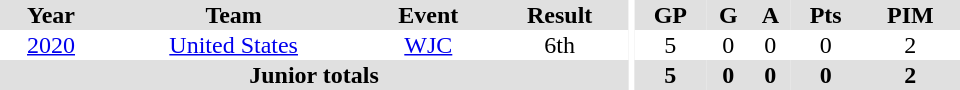<table border="0" cellpadding="1" cellspacing="0" ID="Table3" style="text-align:center; width:40em">
<tr bgcolor="#e0e0e0">
<th>Year</th>
<th>Team</th>
<th>Event</th>
<th>Result</th>
<th rowspan="99" bgcolor="#ffffff"></th>
<th>GP</th>
<th>G</th>
<th>A</th>
<th>Pts</th>
<th>PIM</th>
</tr>
<tr>
<td><a href='#'>2020</a></td>
<td><a href='#'>United States</a></td>
<td><a href='#'>WJC</a></td>
<td>6th</td>
<td>5</td>
<td>0</td>
<td>0</td>
<td>0</td>
<td>2</td>
</tr>
<tr bgcolor="#e0e0e0">
<th colspan="4">Junior totals</th>
<th>5</th>
<th>0</th>
<th>0</th>
<th>0</th>
<th>2</th>
</tr>
</table>
